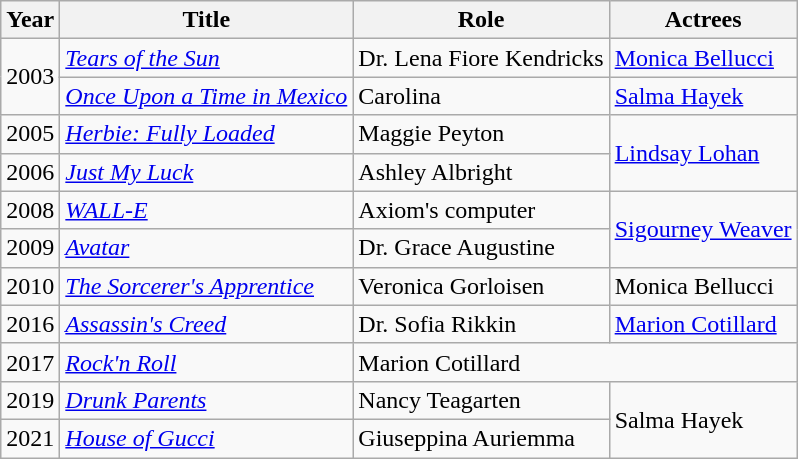<table class="wikitable sortable">
<tr>
<th>Year</th>
<th>Title</th>
<th>Role</th>
<th>Actrees</th>
</tr>
<tr>
<td rowspan=2>2003</td>
<td><em><a href='#'>Tears of the Sun</a></em></td>
<td>Dr. Lena Fiore Kendricks</td>
<td><a href='#'>Monica Bellucci</a></td>
</tr>
<tr>
<td><em><a href='#'>Once Upon a Time in Mexico</a></em></td>
<td>Carolina</td>
<td><a href='#'>Salma Hayek</a></td>
</tr>
<tr>
<td>2005</td>
<td><em><a href='#'>Herbie: Fully Loaded</a></em></td>
<td>Maggie Peyton</td>
<td rowspan=2><a href='#'>Lindsay Lohan</a></td>
</tr>
<tr>
<td>2006</td>
<td><em><a href='#'>Just My Luck</a></em></td>
<td>Ashley Albright</td>
</tr>
<tr>
<td>2008</td>
<td><em><a href='#'>WALL-E</a></em></td>
<td>Axiom's computer</td>
<td rowspan=2><a href='#'>Sigourney Weaver</a></td>
</tr>
<tr>
<td>2009</td>
<td><em><a href='#'>Avatar</a></em></td>
<td>Dr. Grace Augustine</td>
</tr>
<tr>
<td>2010</td>
<td><em><a href='#'>The Sorcerer's Apprentice</a></em></td>
<td>Veronica Gorloisen</td>
<td>Monica Bellucci</td>
</tr>
<tr>
<td>2016</td>
<td><em><a href='#'>Assassin's Creed</a></em></td>
<td>Dr. Sofia Rikkin</td>
<td><a href='#'>Marion Cotillard</a></td>
</tr>
<tr>
<td>2017</td>
<td><em><a href='#'>Rock'n Roll</a></em></td>
<td colspan=2>Marion Cotillard</td>
</tr>
<tr>
<td>2019</td>
<td><em><a href='#'>Drunk Parents</a></em></td>
<td>Nancy Teagarten</td>
<td rowspan=2>Salma Hayek</td>
</tr>
<tr>
<td>2021</td>
<td><em><a href='#'>House of Gucci</a></em></td>
<td>Giuseppina Auriemma</td>
</tr>
</table>
